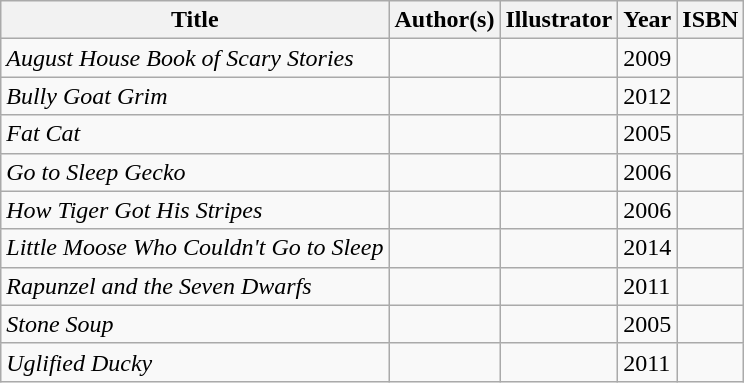<table class="sortable wikitable">
<tr>
<th>Title</th>
<th>Author(s)</th>
<th>Illustrator</th>
<th>Year</th>
<th>ISBN</th>
</tr>
<tr>
<td><em>August House Book of Scary Stories</em></td>
<td></td>
<td></td>
<td>2009</td>
<td></td>
</tr>
<tr>
<td><em>Bully Goat Grim</em></td>
<td></td>
<td></td>
<td>2012</td>
<td></td>
</tr>
<tr>
<td><em>Fat Cat</em></td>
<td></td>
<td></td>
<td>2005</td>
<td></td>
</tr>
<tr>
<td><em>Go to Sleep Gecko</em></td>
<td></td>
<td></td>
<td>2006</td>
<td></td>
</tr>
<tr>
<td><em>How Tiger Got His Stripes</em></td>
<td></td>
<td></td>
<td>2006</td>
<td></td>
</tr>
<tr>
<td><em>Little Moose Who Couldn't Go to Sleep</em></td>
<td></td>
<td></td>
<td>2014</td>
<td></td>
</tr>
<tr>
<td><em>Rapunzel and the Seven Dwarfs</em></td>
<td></td>
<td></td>
<td>2011</td>
<td></td>
</tr>
<tr>
<td><em>Stone Soup</em></td>
<td></td>
<td></td>
<td>2005</td>
<td></td>
</tr>
<tr>
<td><em>Uglified Ducky</em></td>
<td></td>
<td></td>
<td>2011</td>
<td></td>
</tr>
</table>
